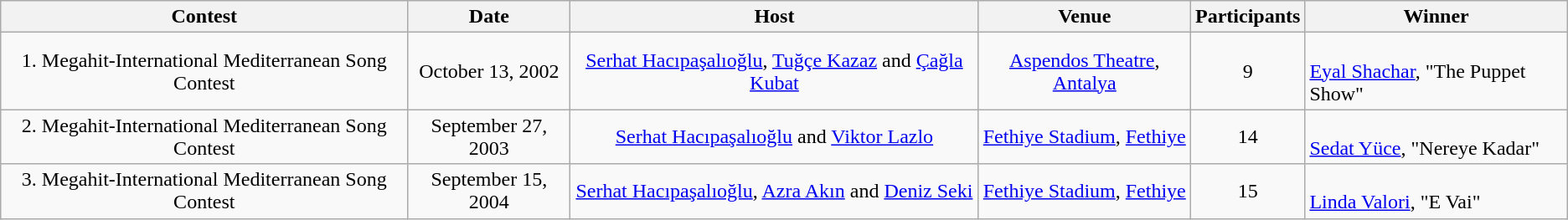<table class="wikitable" style="text-align: center">
<tr>
<th>Contest</th>
<th>Date</th>
<th>Host</th>
<th>Venue</th>
<th>Participants</th>
<th>Winner</th>
</tr>
<tr>
<td>1. Megahit-International Mediterranean Song Contest</td>
<td>October 13, 2002</td>
<td><a href='#'>Serhat Hacıpaşalıoğlu</a>, <a href='#'>Tuğçe Kazaz</a> and <a href='#'>Çağla Kubat</a></td>
<td><a href='#'>Aspendos Theatre</a>, <a href='#'>Antalya</a></td>
<td>9</td>
<td style="text-align: left"><br><a href='#'>Eyal Shachar</a>, "The Puppet Show"</td>
</tr>
<tr>
<td>2. Megahit-International Mediterranean Song Contest</td>
<td>September 27, 2003</td>
<td><a href='#'>Serhat Hacıpaşalıoğlu</a> and <a href='#'>Viktor Lazlo</a></td>
<td><a href='#'>Fethiye Stadium</a>, <a href='#'>Fethiye</a></td>
<td>14</td>
<td style="text-align: left"><br><a href='#'>Sedat Yüce</a>, "Nereye Kadar"</td>
</tr>
<tr>
<td>3. Megahit-International Mediterranean Song Contest</td>
<td>September 15, 2004</td>
<td><a href='#'>Serhat Hacıpaşalıoğlu</a>, <a href='#'>Azra Akın</a> and <a href='#'>Deniz Seki</a></td>
<td><a href='#'>Fethiye Stadium</a>, <a href='#'>Fethiye</a></td>
<td>15</td>
<td style="text-align: left"><br><a href='#'>Linda Valori</a>, "E Vai"</td>
</tr>
</table>
